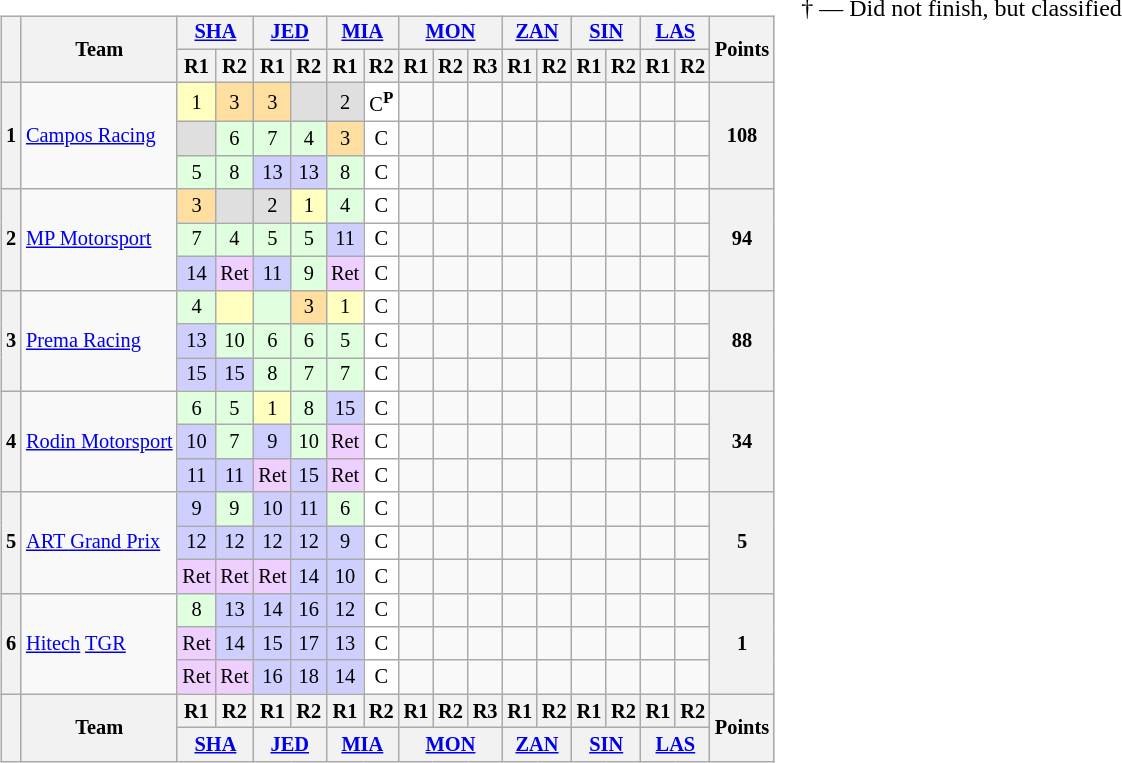<table>
<tr>
<td><br><table class="wikitable" style="font-size: 85%; text-align:center">
<tr>
<th rowspan=2></th>
<th rowspan=2>Team</th>
<th colspan="2"><a href='#'>SHA</a><br></th>
<th colspan="2"><a href='#'>JED</a><br></th>
<th colspan="2"><a href='#'>MIA</a><br></th>
<th colspan="3"><a href='#'>MON</a><br></th>
<th colspan="2"><a href='#'>ZAN</a><br></th>
<th colspan="2"><a href='#'>SIN</a><br></th>
<th colspan="2"><a href='#'>LAS</a><br></th>
<th rowspan="2">Points</th>
</tr>
<tr>
<th>R1</th>
<th>R2</th>
<th>R1</th>
<th>R2</th>
<th>R1</th>
<th>R2</th>
<th>R1</th>
<th>R2</th>
<th>R3</th>
<th>R1</th>
<th>R2</th>
<th>R1</th>
<th>R2</th>
<th>R1</th>
<th>R2</th>
</tr>
<tr>
<th rowspan="3">1</th>
<td rowspan="3" align="left"> <a href='#'>Campos Racing</a></td>
<td style="background:#FFFFBF">1</td>
<td style="background:#FFDF9F">3</td>
<td style="background:#FFDF9F">3</td>
<td style="background:#DFDFDF"></td>
<td style="background:#DFDFDF">2</td>
<td style="background:#FFFFFF">C<sup><strong>P</strong></sup></td>
<td style="background:#"></td>
<td style="background:#"></td>
<td style="background:#"></td>
<td style="background:#"></td>
<td style="background:#"></td>
<td style="background:#"></td>
<td style="background:#"></td>
<td style="background:#"></td>
<td style="background:#"></td>
<th rowspan="3">108</th>
</tr>
<tr>
<td style="background:#DFDFDF"></td>
<td style="background:#DFFFDF">6</td>
<td style="background:#DFFFDF">7</td>
<td style="background:#DFFFDF">4</td>
<td style="background:#FFDF9F">3</td>
<td style="background:#FFFFFF">C</td>
<td style="background:#"></td>
<td style="background:#"></td>
<td style="background:#"></td>
<td style="background:#"></td>
<td style="background:#"></td>
<td style="background:#"></td>
<td style="background:#"></td>
<td style="background:#"></td>
<td style="background:#"></td>
</tr>
<tr>
<td style="background:#DFFFDF">5</td>
<td style="background:#DFFFDF">8</td>
<td style="background:#CFCFFF">13</td>
<td style="background:#CFCFFF">13</td>
<td style="background:#DFFFDF">8</td>
<td style="background:#FFFFFF">C</td>
<td style="background:#"></td>
<td style="background:#"></td>
<td style="background:#"></td>
<td style="background:#"></td>
<td style="background:#"></td>
<td style="background:#"></td>
<td style="background:#"></td>
<td style="background:#"></td>
<td style="background:#"></td>
</tr>
<tr>
<th rowspan="3">2</th>
<td rowspan="3" align="left"> <a href='#'>MP Motorsport</a></td>
<td style="background:#FFDF9F">3</td>
<td style="background:#DFDFDF"></td>
<td style="background:#DFDFDF">2</td>
<td style="background:#FFFFBF">1</td>
<td style="background:#DFFFDF">4</td>
<td style="background:#FFFFFF">C</td>
<td style="background:#"></td>
<td style="background:#"></td>
<td style="background:#"></td>
<td style="background:#"></td>
<td style="background:#"></td>
<td style="background:#"></td>
<td style="background:#"></td>
<td style="background:#"></td>
<td style="background:#"></td>
<th rowspan="3">94</th>
</tr>
<tr>
<td style="background:#DFFFDF">7</td>
<td style="background:#DFFFDF">4</td>
<td style="background:#DFFFDF">5</td>
<td style="background:#DFFFDF">5</td>
<td style="background:#CFCFFF">11</td>
<td style="background:#FFFFFF">C</td>
<td style="background:#"></td>
<td style="background:#"></td>
<td style="background:#"></td>
<td style="background:#"></td>
<td style="background:#"></td>
<td style="background:#"></td>
<td style="background:#"></td>
<td style="background:#"></td>
<td style="background:#"></td>
</tr>
<tr>
<td style="background:#CFCFFF">14</td>
<td style="background:#EFCFFF">Ret</td>
<td style="background:#CFCFFF">11</td>
<td style="background:#DFFFDF">9</td>
<td style="background:#EFCFFF">Ret</td>
<td style="background:#FFFFFF">C</td>
<td style="background:#"></td>
<td style="background:#"></td>
<td style="background:#"></td>
<td style="background:#"></td>
<td style="background:#"></td>
<td style="background:#"></td>
<td style="background:#"></td>
<td style="background:#"></td>
<td style="background:#"></td>
</tr>
<tr>
<th rowspan="3">3</th>
<td rowspan="3" align="left"> <a href='#'>Prema Racing</a></td>
<td style="background:#DFFFDF">4</td>
<td style="background:#FFFFBF"></td>
<td style="background:#DFFFDF"></td>
<td style="background:#FFDF9F">3</td>
<td style="background:#FFFFBF">1</td>
<td style="background:#FFFFFF">C</td>
<td style="background:#"></td>
<td style="background:#"></td>
<td style="background:#"></td>
<td style="background:#"></td>
<td style="background:#"></td>
<td style="background:#"></td>
<td style="background:#"></td>
<td style="background:#"></td>
<td style="background:#"></td>
<th rowspan="3">88</th>
</tr>
<tr>
<td style="background:#CFCFFF">13</td>
<td style="background:#DFFFDF">10</td>
<td style="background:#DFFFDF">6</td>
<td style="background:#DFFFDF">6</td>
<td style="background:#DFFFDF">5</td>
<td style="background:#FFFFFF">C</td>
<td style="background:#"></td>
<td style="background:#"></td>
<td style="background:#"></td>
<td style="background:#"></td>
<td style="background:#"></td>
<td style="background:#"></td>
<td style="background:#"></td>
<td style="background:#"></td>
<td style="background:#"></td>
</tr>
<tr>
<td style="background:#CFCFFF">15</td>
<td style="background:#CFCFFF">15</td>
<td style="background:#DFFFDF">8</td>
<td style="background:#DFFFDF">7</td>
<td style="background:#DFFFDF">7</td>
<td style="background:#FFFFFF">C</td>
<td style="background:#"></td>
<td style="background:#"></td>
<td style="background:#"></td>
<td style="background:#"></td>
<td style="background:#"></td>
<td style="background:#"></td>
<td style="background:#"></td>
<td style="background:#"></td>
<td style="background:#"></td>
</tr>
<tr>
<th rowspan="3">4</th>
<td rowspan="3" align="left" nowrap> <a href='#'>Rodin Motorsport</a></td>
<td style="background:#DFFFDF">6</td>
<td style="background:#DFFFDF">5</td>
<td style="background:#FFFFBF">1</td>
<td style="background:#DFFFDF">8</td>
<td style="background:#CFCFFF">15</td>
<td style="background:#FFFFFF">C</td>
<td style="background:#"></td>
<td style="background:#"></td>
<td style="background:#"></td>
<td style="background:#"></td>
<td style="background:#"></td>
<td style="background:#"></td>
<td style="background:#"></td>
<td style="background:#"></td>
<td style="background:#"></td>
<th rowspan="3">34</th>
</tr>
<tr>
<td style="background:#CFCFFF">10</td>
<td style="background:#DFFFDF">7</td>
<td style="background:#CFCFFF">9</td>
<td style="background:#DFFFDF">10</td>
<td style="background:#EFCFFF">Ret</td>
<td style="background:#FFFFFF">C</td>
<td style="background:#"></td>
<td style="background:#"></td>
<td style="background:#"></td>
<td style="background:#"></td>
<td style="background:#"></td>
<td style="background:#"></td>
<td style="background:#"></td>
<td style="background:#"></td>
<td style="background:#"></td>
</tr>
<tr>
<td style="background:#CFCFFF">11</td>
<td style="background:#CFCFFF">11</td>
<td style="background:#EFCFFF">Ret</td>
<td style="background:#CFCFFF">15</td>
<td style="background:#EFCFFF">Ret</td>
<td style="background:#FFFFFF">C</td>
<td style="background:#"></td>
<td style="background:#"></td>
<td style="background:#"></td>
<td style="background:#"></td>
<td style="background:#"></td>
<td style="background:#"></td>
<td style="background:#"></td>
<td style="background:#"></td>
<td style="background:#"></td>
</tr>
<tr>
<th rowspan="3">5</th>
<td rowspan="3" align="left"> <a href='#'>ART Grand Prix</a></td>
<td style="background:#CFCFFF">9</td>
<td style="background:#DFFFDF">9</td>
<td style="background:#CFCFFF">10</td>
<td style="background:#CFCFFF">11</td>
<td style="background:#DFFFDF">6</td>
<td style="background:#FFFFFF">C</td>
<td style="background:#"></td>
<td style="background:#"></td>
<td style="background:#"></td>
<td style="background:#"></td>
<td style="background:#"></td>
<td style="background:#"></td>
<td style="background:#"></td>
<td style="background:#"></td>
<td style="background:#"></td>
<th rowspan="3">5</th>
</tr>
<tr>
<td style="background:#CFCFFF">12</td>
<td style="background:#CFCFFF">12</td>
<td style="background:#CFCFFF">12</td>
<td style="background:#CFCFFF">12</td>
<td style="background:#CFCFFF">9</td>
<td style="background:#FFFFFF">C</td>
<td style="background:#"></td>
<td style="background:#"></td>
<td style="background:#"></td>
<td style="background:#"></td>
<td style="background:#"></td>
<td style="background:#"></td>
<td style="background:#"></td>
<td style="background:#"></td>
<td style="background:#"></td>
</tr>
<tr>
<td style="background:#EFCFFF">Ret</td>
<td style="background:#EFCFFF">Ret</td>
<td style="background:#EFCFFF">Ret</td>
<td style="background:#CFCFFF">14</td>
<td style="background:#CFCFFF">10</td>
<td style="background:#FFFFFF">C</td>
<td style="background:#"></td>
<td style="background:#"></td>
<td style="background:#"></td>
<td style="background:#"></td>
<td style="background:#"></td>
<td style="background:#"></td>
<td style="background:#"></td>
<td style="background:#"></td>
<td style="background:#"></td>
</tr>
<tr>
<th rowspan="3">6</th>
<td rowspan="3" align="left"> <a href='#'>Hitech</a> <a href='#'>TGR</a></td>
<td style="background:#DFFFDF">8</td>
<td style="background:#CFCFFF">13</td>
<td style="background:#CFCFFF">14</td>
<td style="background:#CFCFFF">16</td>
<td style="background:#CFCFFF">12</td>
<td style="background:#FFFFFF">C</td>
<td style="background:#"></td>
<td style="background:#"></td>
<td style="background:#"></td>
<td style="background:#"></td>
<td style="background:#"></td>
<td style="background:#"></td>
<td style="background:#"></td>
<td style="background:#"></td>
<td style="background:#"></td>
<th rowspan="3">1</th>
</tr>
<tr>
<td style="background:#EFCFFF">Ret</td>
<td style="background:#CFCFFF">14</td>
<td style="background:#CFCFFF">15</td>
<td style="background:#CFCFFF">17</td>
<td style="background:#CFCFFF">13</td>
<td style="background:#FFFFFF">C</td>
<td style="background:#"></td>
<td style="background:#"></td>
<td style="background:#"></td>
<td style="background:#"></td>
<td style="background:#"></td>
<td style="background:#"></td>
<td style="background:#"></td>
<td style="background:#"></td>
<td style="background:#"></td>
</tr>
<tr>
<td style="background:#EFCFFF">Ret</td>
<td style="background:#EFCFFF">Ret</td>
<td style="background:#CFCFFF">16</td>
<td style="background:#CFCFFF">18</td>
<td style="background:#CFCFFF">14</td>
<td style="background:#FFFFFF">C</td>
<td style="background:#"></td>
<td style="background:#"></td>
<td style="background:#"></td>
<td style="background:#"></td>
<td style="background:#"></td>
<td style="background:#"></td>
<td style="background:#"></td>
<td style="background:#"></td>
<td style="background:#"></td>
</tr>
<tr>
<th rowspan=2></th>
<th rowspan=2>Team</th>
<th>R1</th>
<th>R2</th>
<th>R1</th>
<th>R2</th>
<th>R1</th>
<th>R2</th>
<th>R1</th>
<th>R2</th>
<th>R3</th>
<th>R1</th>
<th>R2</th>
<th>R1</th>
<th>R2</th>
<th>R1</th>
<th>R2</th>
<th rowspan=2>Points</th>
</tr>
<tr>
<th colspan="2"><a href='#'>SHA</a><br></th>
<th colspan="2"><a href='#'>JED</a><br></th>
<th colspan="2"><a href='#'>MIA</a><br></th>
<th colspan="3"><a href='#'>MON</a><br></th>
<th colspan="2"><a href='#'>ZAN</a><br></th>
<th colspan="2"><a href='#'>SIN</a><br></th>
<th colspan="2"><a href='#'>LAS</a><br></th>
</tr>
</table>
</td>
<td style="vertical-align:top;"><br>† — Did not finish, but classified</td>
</tr>
</table>
